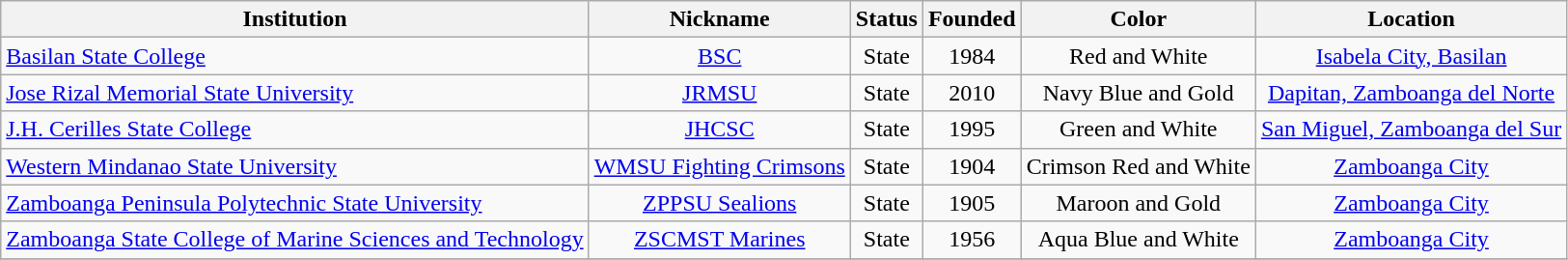<table class="wikitable sortable">
<tr>
<th>Institution</th>
<th>Nickname</th>
<th>Status</th>
<th>Founded</th>
<th>Color</th>
<th>Location</th>
</tr>
<tr>
<td><a href='#'>Basilan State College</a></td>
<td align="center"><a href='#'>BSC</a></td>
<td align="center">State</td>
<td align="center">1984</td>
<td align="center">Red and White</td>
<td align="center"><a href='#'>Isabela City, Basilan</a></td>
</tr>
<tr>
<td><a href='#'>Jose Rizal Memorial State University</a></td>
<td align="center"><a href='#'>JRMSU</a></td>
<td align="center">State</td>
<td align="center">2010</td>
<td align="center">Navy Blue and Gold</td>
<td align="center"><a href='#'>Dapitan, Zamboanga del Norte</a></td>
</tr>
<tr>
<td><a href='#'>J.H. Cerilles State College</a></td>
<td align="center"><a href='#'>JHCSC</a></td>
<td align="center">State</td>
<td align="center">1995</td>
<td align="center">Green and White</td>
<td align="center"><a href='#'>San Miguel, Zamboanga del Sur</a></td>
</tr>
<tr>
<td><a href='#'>Western Mindanao State University</a></td>
<td align="center"><a href='#'>WMSU Fighting Crimsons</a></td>
<td align="center">State</td>
<td align="center">1904</td>
<td align="center">Crimson Red and White</td>
<td align="center"><a href='#'>Zamboanga City</a></td>
</tr>
<tr>
<td><a href='#'>Zamboanga Peninsula Polytechnic State University</a></td>
<td align="center"><a href='#'>ZPPSU Sealions</a></td>
<td align="center">State</td>
<td align="center">1905</td>
<td align="center">Maroon and Gold</td>
<td align="center"><a href='#'>Zamboanga City</a></td>
</tr>
<tr>
<td><a href='#'>Zamboanga State College of Marine Sciences and Technology</a></td>
<td align="center"><a href='#'>ZSCMST Marines</a></td>
<td align="center">State</td>
<td align="center">1956</td>
<td align="center">Aqua Blue and White</td>
<td align="center"><a href='#'>Zamboanga City</a></td>
</tr>
<tr>
</tr>
</table>
